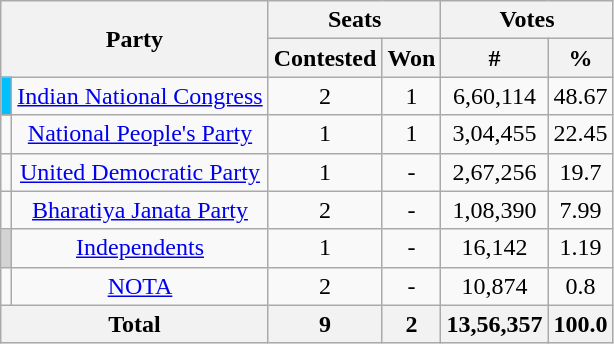<table class="wikitable" style="text-align: center">
<tr>
<th rowspan=2 colspan=2>Party</th>
<th colspan=2>Seats</th>
<th colspan=2>Votes</th>
</tr>
<tr>
<th>Contested</th>
<th>Won</th>
<th>#</th>
<th>%</th>
</tr>
<tr>
<td bgcolor=#00BFFF></td>
<td><a href='#'>Indian National Congress</a></td>
<td>2</td>
<td>1</td>
<td>6,60,114</td>
<td>48.67</td>
</tr>
<tr>
<td></td>
<td><a href='#'>National People's Party</a></td>
<td>1</td>
<td>1</td>
<td>3,04,455</td>
<td>22.45</td>
</tr>
<tr>
<td></td>
<td><a href='#'>United Democratic Party</a></td>
<td>1</td>
<td>-</td>
<td>2,67,256</td>
<td>19.7</td>
</tr>
<tr>
<td></td>
<td><a href='#'>Bharatiya Janata Party</a></td>
<td>2</td>
<td>-</td>
<td>1,08,390</td>
<td>7.99</td>
</tr>
<tr>
<td Bgcolor=lightgray></td>
<td><a href='#'>Independents</a></td>
<td>1</td>
<td>-</td>
<td>16,142</td>
<td>1.19</td>
</tr>
<tr>
<td></td>
<td><a href='#'>NOTA</a></td>
<td>2</td>
<td>-</td>
<td>10,874</td>
<td>0.8</td>
</tr>
<tr>
<th colspan=2>Total</th>
<th>9</th>
<th>2</th>
<th>13,56,357</th>
<th>100.0</th>
</tr>
</table>
